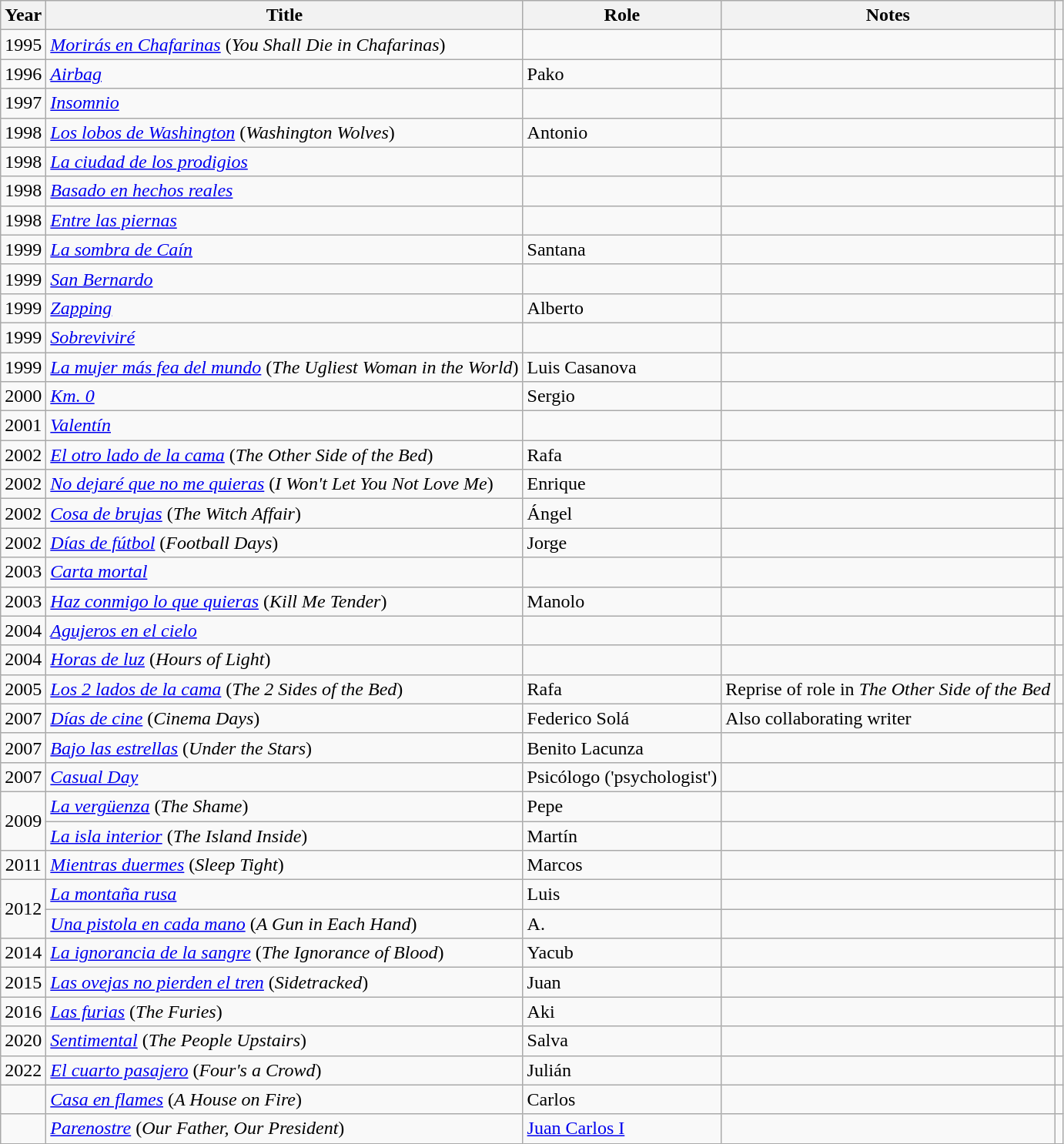<table class="wikitable">
<tr>
<th>Year</th>
<th>Title</th>
<th>Role</th>
<th>Notes</th>
<th></th>
</tr>
<tr>
<td align = "center">1995</td>
<td><em><a href='#'>Morirás en Chafarinas</a></em> (<em>You Shall Die in Chafarinas</em>)</td>
<td></td>
<td></td>
<td align = "center"></td>
</tr>
<tr>
<td align = "center">1996</td>
<td><em><a href='#'>Airbag</a></em></td>
<td>Pako</td>
<td></td>
<td align = "center"></td>
</tr>
<tr>
<td align = "center">1997</td>
<td><em><a href='#'>Insomnio</a></em></td>
<td></td>
<td></td>
<td align = "center"></td>
</tr>
<tr>
<td align = "center">1998</td>
<td><em><a href='#'>Los lobos de Washington</a></em> (<em>Washington Wolves</em>)</td>
<td>Antonio</td>
<td></td>
<td align = "center"></td>
</tr>
<tr>
<td align = "center">1998</td>
<td><em><a href='#'>La ciudad de los prodigios</a></em></td>
<td></td>
<td></td>
<td align = "center"></td>
</tr>
<tr>
<td align = "center">1998</td>
<td><em><a href='#'>Basado en hechos reales</a></em></td>
<td></td>
<td></td>
<td align = "center"></td>
</tr>
<tr>
<td align = "center">1998</td>
<td><em><a href='#'>Entre las piernas</a></em></td>
<td></td>
<td></td>
<td align = "center"></td>
</tr>
<tr>
<td align = "center">1999</td>
<td><em><a href='#'>La sombra de Caín</a></em></td>
<td>Santana</td>
<td></td>
<td align = "center"></td>
</tr>
<tr>
<td align = "center">1999</td>
<td><em><a href='#'>San Bernardo</a></em></td>
<td></td>
<td></td>
<td align = "center"></td>
</tr>
<tr>
<td align = "center">1999</td>
<td><em><a href='#'>Zapping</a></em></td>
<td>Alberto</td>
<td></td>
<td align = "center"></td>
</tr>
<tr>
<td align = "center">1999</td>
<td><em><a href='#'>Sobreviviré</a></em></td>
<td></td>
<td></td>
<td align = "center"></td>
</tr>
<tr>
<td align = "center">1999</td>
<td><em><a href='#'>La mujer más fea del mundo</a></em> (<em>The Ugliest Woman in the World</em>)</td>
<td>Luis Casanova</td>
<td></td>
<td align = "center"></td>
</tr>
<tr>
<td align = "center">2000</td>
<td><em><a href='#'>Km. 0</a></em></td>
<td>Sergio</td>
<td></td>
<td align = "center"></td>
</tr>
<tr>
<td align = "center">2001</td>
<td><em><a href='#'>Valentín</a></em></td>
<td></td>
<td></td>
<td align = "center"></td>
</tr>
<tr>
<td align = "center">2002</td>
<td><em><a href='#'>El otro lado de la cama</a></em> (<em>The Other Side of the Bed</em>)</td>
<td>Rafa</td>
<td></td>
<td align = "center"></td>
</tr>
<tr>
<td align = "center">2002</td>
<td><em><a href='#'>No dejaré que no me quieras</a></em> (<em>I Won't Let You Not Love Me</em>)</td>
<td>Enrique</td>
<td></td>
<td align = "center"></td>
</tr>
<tr>
<td align = "center">2002</td>
<td><em><a href='#'>Cosa de brujas</a></em> (<em>The Witch Affair</em>)</td>
<td>Ángel</td>
<td></td>
<td align = "center"></td>
</tr>
<tr>
<td align = "center">2002</td>
<td><em><a href='#'>Días de fútbol</a></em> (<em>Football Days</em>)</td>
<td>Jorge</td>
<td></td>
<td align = "center"></td>
</tr>
<tr>
<td align = "center">2003</td>
<td><em><a href='#'>Carta mortal</a></em></td>
<td></td>
<td></td>
<td align = "center"></td>
</tr>
<tr>
<td align = "center">2003</td>
<td><em><a href='#'>Haz conmigo lo que quieras</a></em> (<em>Kill Me Tender</em>)</td>
<td>Manolo</td>
<td></td>
<td align = "center"></td>
</tr>
<tr>
<td align = "center">2004</td>
<td><em><a href='#'>Agujeros en el cielo</a></em></td>
<td></td>
<td></td>
<td align = "center"></td>
</tr>
<tr>
<td align = "center">2004</td>
<td><em><a href='#'>Horas de luz</a></em> (<em>Hours of Light</em>)</td>
<td></td>
<td></td>
<td align = "center"></td>
</tr>
<tr>
<td align = "center">2005</td>
<td><em><a href='#'>Los 2 lados de la cama</a></em> (<em>The 2 Sides of the Bed</em>)</td>
<td>Rafa</td>
<td>Reprise of role in <em>The Other Side of the Bed</em></td>
<td align = "center"></td>
</tr>
<tr>
<td align = "center">2007</td>
<td><em><a href='#'>Días de cine</a></em> (<em>Cinema Days</em>)</td>
<td>Federico Solá</td>
<td>Also collaborating writer</td>
<td align = "center"></td>
</tr>
<tr>
<td align = "center">2007</td>
<td><em><a href='#'>Bajo las estrellas</a></em> (<em>Under the Stars</em>)</td>
<td>Benito Lacunza</td>
<td></td>
<td align = "center"></td>
</tr>
<tr>
<td align = "center">2007</td>
<td><em><a href='#'>Casual Day</a></em></td>
<td>Psicólogo ('psychologist')</td>
<td></td>
<td align = "center"></td>
</tr>
<tr>
<td rowspan = "2" align = "center">2009</td>
<td><em><a href='#'>La vergüenza</a></em> (<em>The Shame</em>)</td>
<td>Pepe</td>
<td></td>
<td align = "center"></td>
</tr>
<tr>
<td><em><a href='#'>La isla interior</a></em> (<em>The Island Inside</em>)</td>
<td>Martín</td>
<td></td>
<td align = "center"></td>
</tr>
<tr>
<td align = "center">2011</td>
<td><em><a href='#'>Mientras duermes</a></em> (<em>Sleep Tight</em>)</td>
<td>Marcos</td>
<td></td>
<td align = "center"></td>
</tr>
<tr>
<td rowspan = "2" align = "center">2012</td>
<td><em><a href='#'>La montaña rusa</a></em></td>
<td>Luis</td>
<td></td>
<td align = "center"></td>
</tr>
<tr>
<td><em><a href='#'>Una pistola en cada mano</a></em> (<em>A Gun in Each Hand</em>)</td>
<td>A.</td>
<td></td>
<td align = "center"></td>
</tr>
<tr>
<td align = "center">2014</td>
<td><em><a href='#'>La ignorancia de la sangre</a></em> (<em>The Ignorance of Blood</em>)</td>
<td>Yacub</td>
<td></td>
<td align = "center"></td>
</tr>
<tr>
<td align = "center">2015</td>
<td><em><a href='#'>Las ovejas no pierden el tren</a></em> (<em>Sidetracked</em>)</td>
<td>Juan</td>
<td></td>
<td align = "center"></td>
</tr>
<tr>
<td align = "center">2016</td>
<td><em><a href='#'>Las furias</a></em> (<em>The Furies</em>)</td>
<td>Aki</td>
<td></td>
<td align = "center"></td>
</tr>
<tr>
<td align = "center">2020</td>
<td><em><a href='#'>Sentimental</a></em> (<em>The People Upstairs</em>)</td>
<td>Salva</td>
<td></td>
<td align = "center"></td>
</tr>
<tr>
<td align = "center">2022</td>
<td><em><a href='#'>El cuarto pasajero</a></em> (<em>Four's a Crowd</em>)</td>
<td>Julián</td>
<td></td>
<td align = "center"></td>
</tr>
<tr>
<td></td>
<td><em><a href='#'>Casa en flames</a></em> (<em>A House on Fire</em>)</td>
<td>Carlos</td>
<td></td>
<td></td>
</tr>
<tr>
<td></td>
<td><em><a href='#'>Parenostre</a></em> (<em>Our Father, Our President</em>)</td>
<td><a href='#'>Juan Carlos I</a></td>
<td></td>
<td></td>
</tr>
</table>
